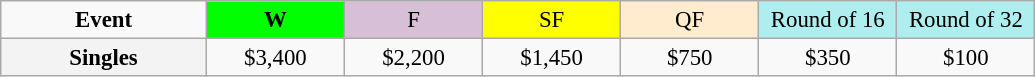<table class=wikitable style=font-size:95%;text-align:center>
<tr>
<td style="width:130px"><strong>Event</strong></td>
<td style="width:85px; background:lime"><strong>W</strong></td>
<td style="width:85px; background:thistle">F</td>
<td style="width:85px; background:#ffff00">SF</td>
<td style="width:85px; background:#ffebcd">QF</td>
<td style="width:85px; background:#afeeee">Round of 16</td>
<td style="width:85px; background:#afeeee">Round of 32</td>
</tr>
<tr>
<th style=background:#f3f3f3>Singles </th>
<td>$3,400</td>
<td>$2,200</td>
<td>$1,450</td>
<td>$750</td>
<td>$350</td>
<td>$100</td>
</tr>
</table>
